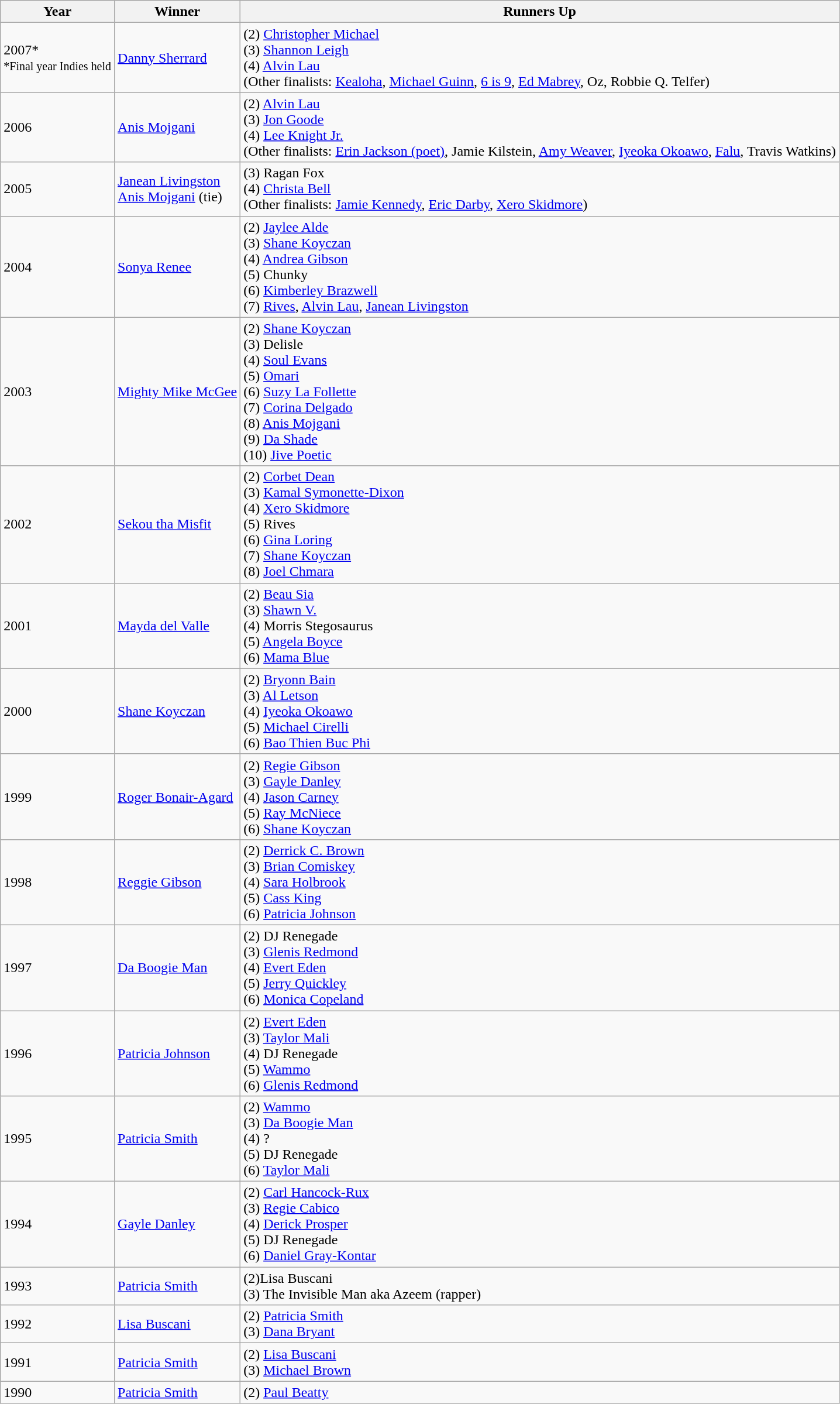<table class="wikitable">
<tr>
<th>Year</th>
<th>Winner</th>
<th>Runners Up</th>
</tr>
<tr>
<td>2007*<br><small>*Final year Indies held</small></td>
<td><a href='#'>Danny Sherrard</a></td>
<td>(2) <a href='#'>Christopher Michael</a><br>(3) <a href='#'>Shannon Leigh</a><br>(4) <a href='#'>Alvin Lau</a><br>(Other finalists: <a href='#'>Kealoha</a>, <a href='#'>Michael Guinn</a>, <a href='#'>6 is 9</a>, <a href='#'>Ed Mabrey</a>, Oz, Robbie Q. Telfer)</td>
</tr>
<tr>
<td>2006</td>
<td><a href='#'>Anis Mojgani</a></td>
<td>(2) <a href='#'>Alvin Lau</a><br>(3) <a href='#'>Jon Goode</a><br>(4) <a href='#'>Lee Knight Jr.</a><br>(Other finalists: <a href='#'>Erin Jackson (poet)</a>, Jamie Kilstein, <a href='#'>Amy Weaver</a>, <a href='#'>Iyeoka Okoawo</a>, <a href='#'>Falu</a>, Travis Watkins)</td>
</tr>
<tr>
<td>2005</td>
<td><a href='#'>Janean Livingston</a><br><a href='#'>Anis Mojgani</a> (tie)</td>
<td>(3) Ragan Fox<br>(4) <a href='#'>Christa Bell</a><br>(Other finalists: <a href='#'>Jamie Kennedy</a>, <a href='#'>Eric Darby</a>, <a href='#'>Xero Skidmore</a>)</td>
</tr>
<tr>
<td>2004</td>
<td><a href='#'>Sonya Renee</a></td>
<td>(2) <a href='#'>Jaylee Alde</a><br>(3) <a href='#'>Shane Koyczan</a><br>(4) <a href='#'>Andrea Gibson</a><br>(5) Chunky<br>(6) <a href='#'>Kimberley Brazwell</a><br>(7) <a href='#'>Rives</a>, <a href='#'>Alvin Lau</a>, <a href='#'>Janean Livingston</a></td>
</tr>
<tr>
<td>2003</td>
<td><a href='#'>Mighty Mike McGee</a></td>
<td>(2) <a href='#'>Shane Koyczan</a><br>(3) Delisle<br>(4) <a href='#'>Soul Evans</a><br>(5) <a href='#'>Omari</a><br>(6) <a href='#'>Suzy La Follette</a><br>(7) <a href='#'>Corina Delgado</a><br>(8) <a href='#'>Anis Mojgani</a><br>(9) <a href='#'>Da Shade</a><br>(10) <a href='#'>Jive Poetic</a></td>
</tr>
<tr>
<td>2002</td>
<td><a href='#'>Sekou tha Misfit</a></td>
<td>(2) <a href='#'>Corbet Dean</a><br>(3) <a href='#'>Kamal Symonette-Dixon</a><br>(4) <a href='#'>Xero Skidmore</a><br>(5) Rives<br>(6) <a href='#'>Gina Loring</a><br>(7) <a href='#'>Shane Koyczan</a><br>(8) <a href='#'>Joel Chmara</a></td>
</tr>
<tr>
<td>2001</td>
<td><a href='#'>Mayda del Valle</a></td>
<td>(2) <a href='#'>Beau Sia</a><br>(3) <a href='#'>Shawn V.</a><br>(4) Morris Stegosaurus<br>(5) <a href='#'>Angela Boyce</a><br>(6) <a href='#'>Mama Blue</a></td>
</tr>
<tr>
<td>2000</td>
<td><a href='#'>Shane Koyczan</a></td>
<td>(2) <a href='#'>Bryonn Bain</a><br>(3) <a href='#'>Al Letson</a><br>(4) <a href='#'>Iyeoka Okoawo</a><br>(5) <a href='#'>Michael Cirelli</a><br>(6) <a href='#'>Bao Thien Buc Phi</a></td>
</tr>
<tr>
<td>1999</td>
<td><a href='#'>Roger Bonair-Agard</a></td>
<td>(2) <a href='#'>Regie Gibson</a><br>(3) <a href='#'>Gayle Danley</a><br>(4) <a href='#'>Jason Carney</a><br>(5) <a href='#'>Ray McNiece</a><br>(6) <a href='#'>Shane Koyczan</a></td>
</tr>
<tr>
<td>1998</td>
<td><a href='#'>Reggie Gibson</a></td>
<td>(2) <a href='#'>Derrick C. Brown</a><br>(3) <a href='#'>Brian Comiskey</a><br>(4) <a href='#'>Sara Holbrook</a><br>(5) <a href='#'>Cass King</a><br>(6) <a href='#'>Patricia Johnson</a></td>
</tr>
<tr>
<td>1997</td>
<td><a href='#'>Da Boogie Man</a></td>
<td>(2) DJ Renegade<br>(3) <a href='#'>Glenis Redmond</a><br>(4) <a href='#'>Evert Eden</a><br>(5) <a href='#'>Jerry Quickley</a><br>(6) <a href='#'>Monica Copeland</a></td>
</tr>
<tr>
<td>1996</td>
<td><a href='#'>Patricia Johnson</a></td>
<td>(2) <a href='#'>Evert Eden</a><br>(3) <a href='#'>Taylor Mali</a><br>(4) DJ Renegade<br>(5) <a href='#'>Wammo</a><br>(6) <a href='#'>Glenis Redmond</a></td>
</tr>
<tr>
<td>1995</td>
<td><a href='#'>Patricia Smith</a></td>
<td>(2) <a href='#'>Wammo</a><br>(3) <a href='#'>Da Boogie Man</a><br>(4) ?<br>(5) DJ Renegade<br>(6) <a href='#'>Taylor Mali</a></td>
</tr>
<tr>
<td>1994</td>
<td><a href='#'>Gayle Danley</a></td>
<td>(2) <a href='#'>Carl Hancock-Rux</a><br>(3) <a href='#'>Regie Cabico</a><br>(4) <a href='#'>Derick Prosper</a><br>(5) DJ Renegade<br>(6) <a href='#'>Daniel Gray-Kontar</a></td>
</tr>
<tr>
<td>1993</td>
<td><a href='#'>Patricia Smith</a></td>
<td>(2)Lisa Buscani <br>(3) The Invisible Man aka Azeem (rapper)</td>
</tr>
<tr>
<td>1992</td>
<td><a href='#'>Lisa Buscani</a></td>
<td>(2) <a href='#'>Patricia Smith</a><br>(3) <a href='#'>Dana Bryant</a></td>
</tr>
<tr>
<td>1991</td>
<td><a href='#'>Patricia Smith</a></td>
<td>(2) <a href='#'>Lisa Buscani</a><br>(3) <a href='#'>Michael Brown</a></td>
</tr>
<tr>
<td>1990</td>
<td><a href='#'>Patricia Smith</a></td>
<td>(2) <a href='#'>Paul Beatty</a></td>
</tr>
</table>
